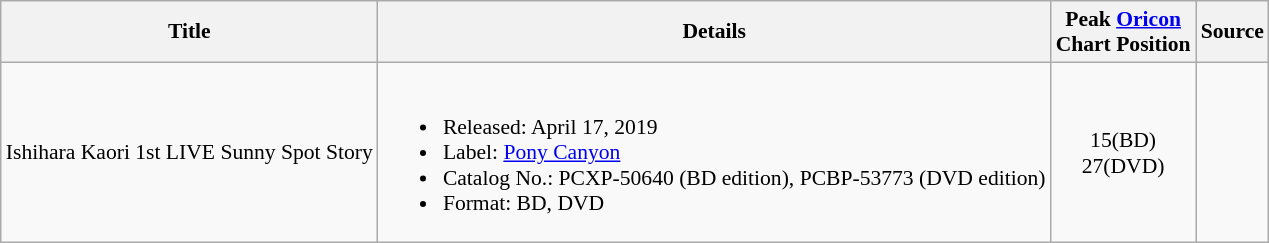<table class="wikitable" style="font-size: 90%;">
<tr>
<th>Title</th>
<th>Details</th>
<th>Peak <a href='#'>Oricon</a><br>Chart Position</th>
<th>Source</th>
</tr>
<tr>
<td>Ishihara Kaori 1st LIVE Sunny Spot Story</td>
<td><br><ul><li>Released: April 17, 2019</li><li>Label: <a href='#'>Pony Canyon</a></li><li>Catalog No.: PCXP-50640 (BD edition), PCBP-53773 (DVD edition)</li><li>Format: BD, DVD</li></ul></td>
<td align="center">15(BD)<br>27(DVD)</td>
<td></td>
</tr>
</table>
